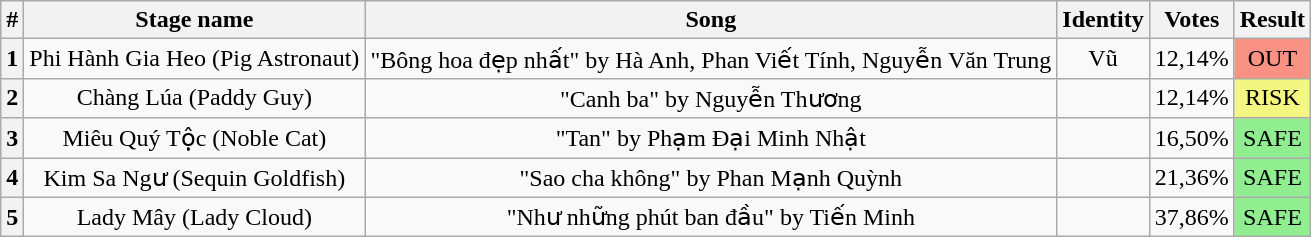<table class="wikitable plainrowheaders" style="text-align: center;">
<tr>
<th>#</th>
<th>Stage name</th>
<th>Song</th>
<th>Identity</th>
<th>Votes<br></th>
<th>Result</th>
</tr>
<tr>
<th>1</th>
<td>Phi Hành Gia Heo (Pig Astronaut)</td>
<td>"Bông hoa đẹp nhất" by Hà Anh, Phan Viết Tính, Nguyễn Văn Trung</td>
<td>Vũ</td>
<td>12,14%</td>
<td bgcolor="#F99185">OUT</td>
</tr>
<tr>
<th>2</th>
<td>Chàng Lúa (Paddy Guy)</td>
<td>"Canh ba" by Nguyễn Thương</td>
<td></td>
<td>12,14%</td>
<td bgcolor="#F3F781">RISK</td>
</tr>
<tr>
<th>3</th>
<td>Miêu Quý Tộc (Noble Cat)</td>
<td>"Tan" by Phạm Đại Minh Nhật</td>
<td></td>
<td>16,50%</td>
<td bgcolor=lightgreen>SAFE</td>
</tr>
<tr>
<th>4</th>
<td>Kim Sa Ngư (Sequin Goldfish)</td>
<td>"Sao cha không" by Phan Mạnh Quỳnh</td>
<td></td>
<td>21,36%</td>
<td bgcolor=lightgreen>SAFE</td>
</tr>
<tr>
<th>5</th>
<td>Lady Mây (Lady Cloud)</td>
<td>"Như những phút ban đầu" by Tiến Minh</td>
<td></td>
<td>37,86%</td>
<td bgcolor=lightgreen>SAFE</td>
</tr>
</table>
